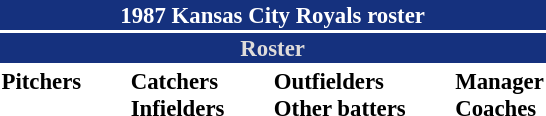<table class="toccolours" style="font-size: 95%;">
<tr>
<th colspan="10" style="background-color: #15317E; color: #FFFFFF; text-align: center;">1987 Kansas City Royals roster</th>
</tr>
<tr>
<td colspan="10" style="background-color: #15317E; color: #DFDCDA; text-align: center;"><strong>Roster</strong></td>
</tr>
<tr>
<td valign="top"><strong>Pitchers</strong><br>













</td>
<td width="25px"></td>
<td valign="top"><strong>Catchers</strong><br>



<strong>Infielders</strong>








</td>
<td width="25px"></td>
<td valign="top"><strong>Outfielders</strong><br>






<strong>Other batters</strong>


</td>
<td width="25px"></td>
<td valign="top"><strong>Manager</strong><br>

<strong>Coaches</strong>





</td>
</tr>
<tr>
</tr>
</table>
